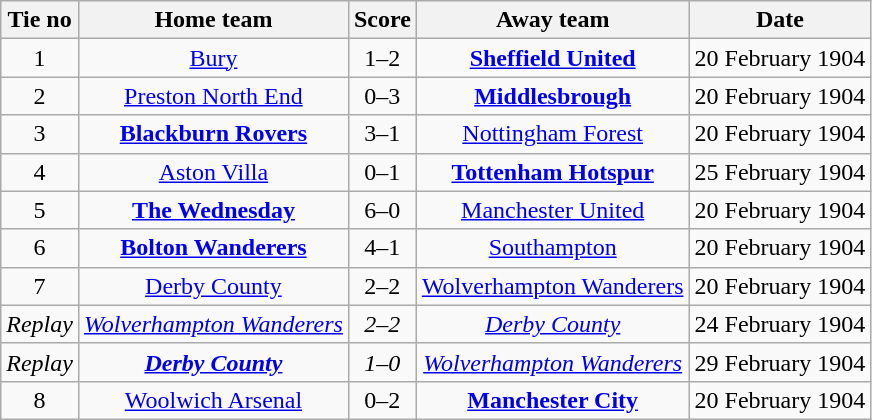<table class="wikitable" style="text-align: center">
<tr>
<th>Tie no</th>
<th>Home team</th>
<th>Score</th>
<th>Away team</th>
<th>Date</th>
</tr>
<tr>
<td>1</td>
<td><a href='#'>Bury</a></td>
<td>1–2</td>
<td><strong><a href='#'>Sheffield United</a></strong></td>
<td>20 February 1904</td>
</tr>
<tr>
<td>2</td>
<td><a href='#'>Preston North End</a></td>
<td>0–3</td>
<td><strong><a href='#'>Middlesbrough</a></strong></td>
<td>20 February 1904</td>
</tr>
<tr>
<td>3</td>
<td><strong><a href='#'>Blackburn Rovers</a></strong></td>
<td>3–1</td>
<td><a href='#'>Nottingham Forest</a></td>
<td>20 February 1904</td>
</tr>
<tr>
<td>4</td>
<td><a href='#'>Aston Villa</a></td>
<td>0–1</td>
<td><strong><a href='#'>Tottenham Hotspur</a></strong></td>
<td>25 February 1904</td>
</tr>
<tr>
<td>5</td>
<td><strong><a href='#'>The Wednesday</a></strong></td>
<td>6–0</td>
<td><a href='#'>Manchester United</a></td>
<td>20 February 1904</td>
</tr>
<tr>
<td>6</td>
<td><strong><a href='#'>Bolton Wanderers</a></strong></td>
<td>4–1</td>
<td><a href='#'>Southampton</a></td>
<td>20 February 1904</td>
</tr>
<tr>
<td>7</td>
<td><a href='#'>Derby County</a></td>
<td>2–2</td>
<td><a href='#'>Wolverhampton Wanderers</a></td>
<td>20 February 1904</td>
</tr>
<tr>
<td><em>Replay</em></td>
<td><em><a href='#'>Wolverhampton Wanderers</a></em></td>
<td><em>2–2</em></td>
<td><em><a href='#'>Derby County</a></em></td>
<td>24 February 1904</td>
</tr>
<tr>
<td><em>Replay</em></td>
<td><strong><em><a href='#'>Derby County</a></em></strong></td>
<td><em>1–0</em></td>
<td><em><a href='#'>Wolverhampton Wanderers</a></em></td>
<td>29 February 1904</td>
</tr>
<tr>
<td>8</td>
<td><a href='#'>Woolwich Arsenal</a></td>
<td>0–2</td>
<td><strong><a href='#'>Manchester City</a></strong></td>
<td>20 February 1904</td>
</tr>
</table>
